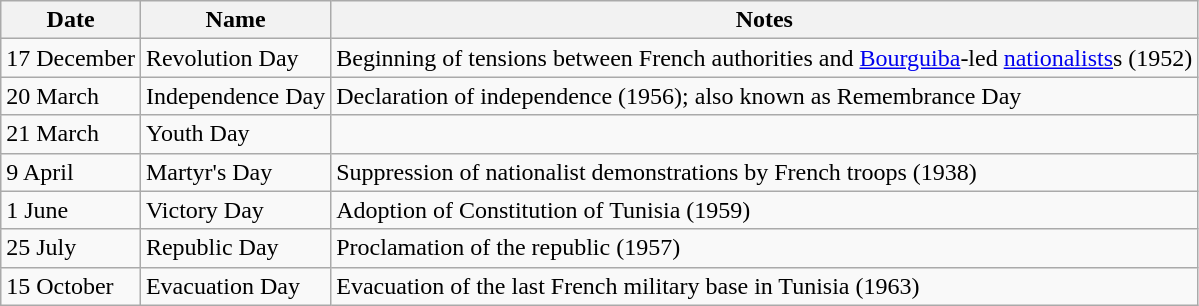<table class="wikitable">
<tr>
<th>Date</th>
<th>Name</th>
<th>Notes</th>
</tr>
<tr>
<td>17 December</td>
<td>Revolution Day</td>
<td>Beginning of tensions between French authorities and <a href='#'>Bourguiba</a>-led <a href='#'>nationalists</a>s (1952)</td>
</tr>
<tr>
<td>20 March</td>
<td>Independence Day</td>
<td>Declaration of independence (1956); also known as Remembrance Day</td>
</tr>
<tr>
<td>21 March</td>
<td>Youth Day</td>
<td></td>
</tr>
<tr>
<td>9 April</td>
<td>Martyr's Day</td>
<td>Suppression of nationalist demonstrations by French troops (1938)</td>
</tr>
<tr>
<td>1 June</td>
<td>Victory Day</td>
<td>Adoption of Constitution of Tunisia (1959)</td>
</tr>
<tr>
<td>25 July</td>
<td>Republic Day</td>
<td>Proclamation of the republic (1957)</td>
</tr>
<tr>
<td>15 October</td>
<td>Evacuation Day</td>
<td>Evacuation of the last French military base in Tunisia (1963)</td>
</tr>
</table>
